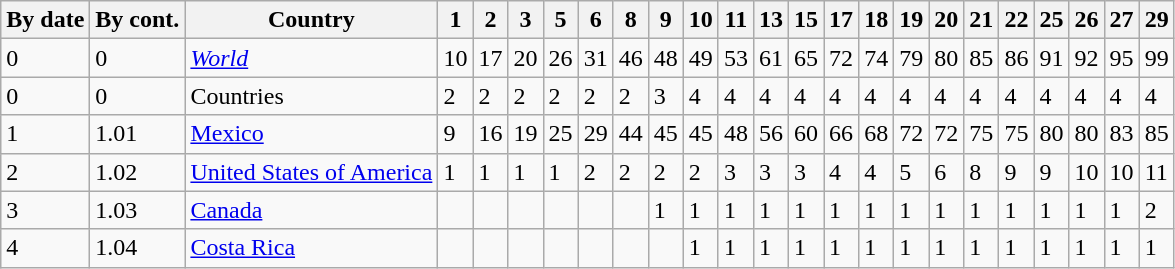<table class="wikitable sortable" align="center">
<tr>
<th>By date</th>
<th>By cont.</th>
<th>Country</th>
<th>1</th>
<th>2</th>
<th>3</th>
<th>5</th>
<th>6</th>
<th>8</th>
<th>9</th>
<th>10</th>
<th>11</th>
<th>13</th>
<th>15</th>
<th>17</th>
<th>18</th>
<th>19</th>
<th>20</th>
<th>21</th>
<th>22</th>
<th>25</th>
<th>26</th>
<th>27</th>
<th>29</th>
</tr>
<tr>
<td>0</td>
<td>0</td>
<td> <em><a href='#'>World</a></em></td>
<td>10</td>
<td>17</td>
<td>20</td>
<td>26</td>
<td>31</td>
<td>46</td>
<td>48</td>
<td>49</td>
<td>53</td>
<td>61</td>
<td>65</td>
<td>72</td>
<td>74</td>
<td>79</td>
<td>80</td>
<td>85</td>
<td>86</td>
<td>91</td>
<td>92</td>
<td>95</td>
<td>99</td>
</tr>
<tr>
<td>0</td>
<td>0</td>
<td>Countries</td>
<td>2</td>
<td>2</td>
<td>2</td>
<td>2</td>
<td>2</td>
<td>2</td>
<td>3</td>
<td>4</td>
<td>4</td>
<td>4</td>
<td>4</td>
<td>4</td>
<td>4</td>
<td>4</td>
<td>4</td>
<td>4</td>
<td>4</td>
<td>4</td>
<td>4</td>
<td>4</td>
<td>4</td>
</tr>
<tr>
<td>1</td>
<td>1.01</td>
<td> <a href='#'>Mexico</a></td>
<td>9</td>
<td>16</td>
<td>19</td>
<td>25</td>
<td>29</td>
<td>44</td>
<td>45</td>
<td>45</td>
<td>48</td>
<td>56</td>
<td>60</td>
<td>66</td>
<td>68</td>
<td>72</td>
<td>72</td>
<td>75</td>
<td>75</td>
<td>80</td>
<td>80</td>
<td>83</td>
<td>85</td>
</tr>
<tr>
<td>2</td>
<td>1.02</td>
<td> <a href='#'>United States of America</a></td>
<td>1</td>
<td>1</td>
<td>1</td>
<td>1</td>
<td>2</td>
<td>2</td>
<td>2</td>
<td>2</td>
<td>3</td>
<td>3</td>
<td>3</td>
<td>4</td>
<td>4</td>
<td>5</td>
<td>6</td>
<td>8</td>
<td>9</td>
<td>9</td>
<td>10</td>
<td>10</td>
<td>11</td>
</tr>
<tr>
<td>3</td>
<td>1.03</td>
<td> <a href='#'>Canada</a></td>
<td></td>
<td></td>
<td></td>
<td></td>
<td></td>
<td></td>
<td>1</td>
<td>1</td>
<td>1</td>
<td>1</td>
<td>1</td>
<td>1</td>
<td>1</td>
<td>1</td>
<td>1</td>
<td>1</td>
<td>1</td>
<td>1</td>
<td>1</td>
<td>1</td>
<td>2</td>
</tr>
<tr>
<td>4</td>
<td>1.04</td>
<td> <a href='#'>Costa Rica</a></td>
<td></td>
<td></td>
<td></td>
<td></td>
<td></td>
<td></td>
<td></td>
<td>1</td>
<td>1</td>
<td>1</td>
<td>1</td>
<td>1</td>
<td>1</td>
<td>1</td>
<td>1</td>
<td>1</td>
<td>1</td>
<td>1</td>
<td>1</td>
<td>1</td>
<td>1</td>
</tr>
</table>
